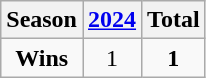<table class=wikitable>
<tr>
<th><strong>Season</strong></th>
<th><a href='#'>2024</a></th>
<th><strong>Total</strong></th>
</tr>
<tr align=center>
<td><strong>Wins</strong></td>
<td>1</td>
<td><strong>1</strong></td>
</tr>
</table>
